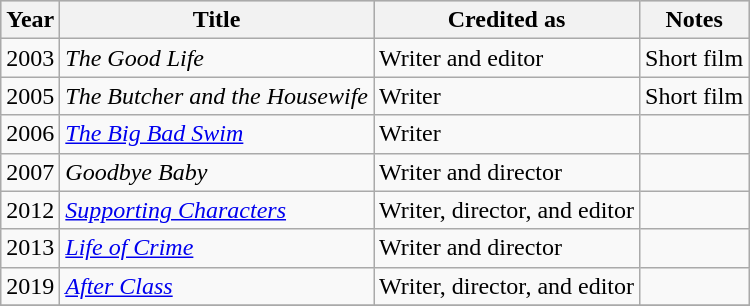<table class="wikitable">
<tr style="background:#ccc; text-align:center;">
<th scope="col">Year</th>
<th scope="col">Title</th>
<th scope="col">Credited as</th>
<th scope="col">Notes</th>
</tr>
<tr>
<td>2003</td>
<td><em>The Good Life</em></td>
<td>Writer and editor</td>
<td>Short film</td>
</tr>
<tr>
<td>2005</td>
<td><em>The Butcher and the Housewife</em></td>
<td>Writer</td>
<td>Short film</td>
</tr>
<tr>
<td>2006</td>
<td><em><a href='#'>The Big Bad Swim</a></em></td>
<td>Writer</td>
<td></td>
</tr>
<tr>
<td>2007</td>
<td><em>Goodbye Baby</em></td>
<td>Writer and director</td>
<td></td>
</tr>
<tr>
<td>2012</td>
<td><em><a href='#'>Supporting Characters</a></em></td>
<td>Writer, director, and editor</td>
<td></td>
</tr>
<tr>
<td>2013</td>
<td><em><a href='#'>Life of Crime</a></em></td>
<td>Writer and director</td>
<td></td>
</tr>
<tr>
<td>2019</td>
<td><em><a href='#'>After Class</a></em></td>
<td>Writer, director, and editor</td>
<td></td>
</tr>
<tr>
</tr>
</table>
